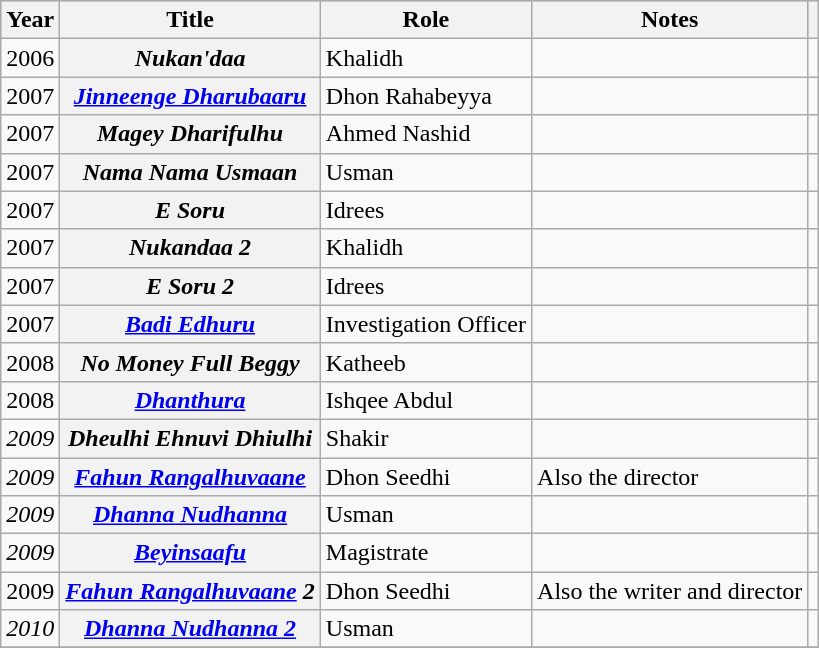<table class="wikitable sortable plainrowheaders">
<tr style="background:#ccc; text-align:center;">
<th scope="col">Year</th>
<th scope="col">Title</th>
<th scope="col">Role</th>
<th scope="col">Notes</th>
<th scope="col" class="unsortable"></th>
</tr>
<tr>
<td>2006</td>
<th scope="row"><em>Nukan'daa</em></th>
<td>Khalidh</td>
<td></td>
<td></td>
</tr>
<tr>
<td>2007</td>
<th scope="row"><em><a href='#'>Jinneenge Dharubaaru</a></em></th>
<td>Dhon Rahabeyya</td>
<td></td>
<td style="text-align: center;"></td>
</tr>
<tr>
<td>2007</td>
<th scope="row"><em>Magey Dharifulhu</em></th>
<td>Ahmed Nashid</td>
<td></td>
<td style="text-align: center;"></td>
</tr>
<tr>
<td>2007</td>
<th scope="row"><em>Nama Nama Usmaan</em></th>
<td>Usman</td>
<td></td>
<td></td>
</tr>
<tr>
<td>2007</td>
<th scope="row"><em>E Soru</em></th>
<td>Idrees</td>
<td></td>
<td style="text-align: center;"></td>
</tr>
<tr>
<td>2007</td>
<th scope="row"><em>Nukandaa 2</em></th>
<td>Khalidh</td>
<td></td>
<td style="text-align: center;"></td>
</tr>
<tr>
<td>2007</td>
<th scope="row"><em>E Soru 2</em></th>
<td>Idrees</td>
<td></td>
<td></td>
</tr>
<tr>
<td>2007</td>
<th scope="row"><em><a href='#'>Badi Edhuru</a></em></th>
<td>Investigation Officer</td>
<td></td>
<td style="text-align: center;"></td>
</tr>
<tr>
<td>2008</td>
<th scope="row"><em>No Money Full Beggy</em></th>
<td>Katheeb</td>
<td></td>
<td style="text-align: center;"></td>
</tr>
<tr>
<td>2008</td>
<th scope="row"><em><a href='#'>Dhanthura</a></em></th>
<td>Ishqee Abdul</td>
<td></td>
<td style="text-align: center;"></td>
</tr>
<tr>
<td><em>2009</em></td>
<th scope="row"><em>Dheulhi Ehnuvi Dhiulhi</em></th>
<td>Shakir</td>
<td></td>
<td></td>
</tr>
<tr>
<td><em>2009</em></td>
<th scope="row"><em><a href='#'>Fahun Rangalhuvaane</a></em></th>
<td>Dhon Seedhi</td>
<td>Also the director</td>
<td style="text-align: center;"></td>
</tr>
<tr>
<td><em>2009</em></td>
<th scope="row"><em><a href='#'>Dhanna Nudhanna</a></em></th>
<td>Usman</td>
<td></td>
<td style="text-align: center;"></td>
</tr>
<tr>
<td><em>2009</em></td>
<th scope="row"><em><a href='#'>Beyinsaafu</a></em></th>
<td>Magistrate</td>
<td></td>
<td style="text-align: center;"></td>
</tr>
<tr>
<td>2009</td>
<th scope="row"><em><a href='#'>Fahun Rangalhuvaane</a> 2</em></th>
<td>Dhon Seedhi</td>
<td>Also the writer and director</td>
<td></td>
</tr>
<tr>
<td><em>2010</em></td>
<th scope="row"><em><a href='#'>Dhanna Nudhanna 2</a></em></th>
<td>Usman</td>
<td></td>
<td style="text-align: center;"></td>
</tr>
<tr>
</tr>
</table>
